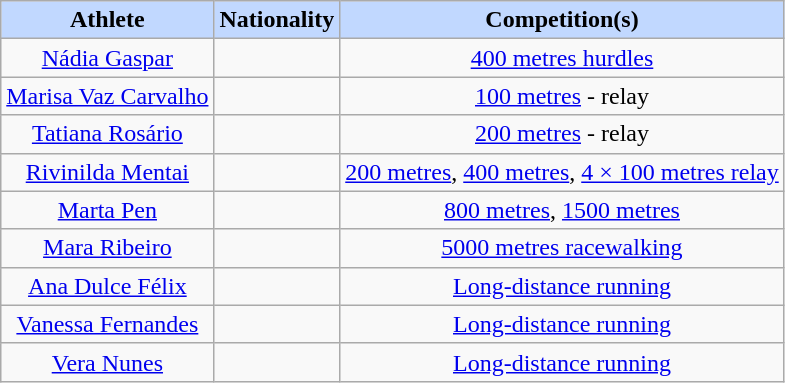<table class="wikitable sortable" align="center" style="text-align:center;">
<tr>
<td bgcolor=#C1D8FF><strong>Athlete</strong></td>
<td bgcolor=#C1D8FF><strong>Nationality</strong></td>
<td bgcolor=#C1D8FF><strong>Competition(s)</strong></td>
</tr>
<tr>
<td><a href='#'>Nádia Gaspar</a></td>
<td></td>
<td><a href='#'>400 metres hurdles</a></td>
</tr>
<tr>
<td><a href='#'>Marisa Vaz Carvalho</a></td>
<td></td>
<td><a href='#'>100 metres</a> - relay</td>
</tr>
<tr>
<td><a href='#'>Tatiana Rosário</a></td>
<td></td>
<td><a href='#'>200 metres</a> - relay</td>
</tr>
<tr>
<td><a href='#'>Rivinilda Mentai</a></td>
<td></td>
<td><a href='#'>200 metres</a>, <a href='#'>400 metres</a>, <a href='#'>4 × 100 metres relay</a></td>
</tr>
<tr>
<td><a href='#'>Marta Pen</a></td>
<td></td>
<td><a href='#'>800 metres</a>, <a href='#'>1500 metres</a></td>
</tr>
<tr>
<td><a href='#'>Mara Ribeiro</a></td>
<td></td>
<td><a href='#'>5000 metres racewalking</a></td>
</tr>
<tr>
<td><a href='#'>Ana Dulce Félix</a></td>
<td></td>
<td><a href='#'>Long-distance running</a></td>
</tr>
<tr>
<td><a href='#'>Vanessa Fernandes</a></td>
<td></td>
<td><a href='#'>Long-distance running</a></td>
</tr>
<tr>
<td><a href='#'>Vera Nunes</a></td>
<td></td>
<td><a href='#'>Long-distance running</a></td>
</tr>
</table>
